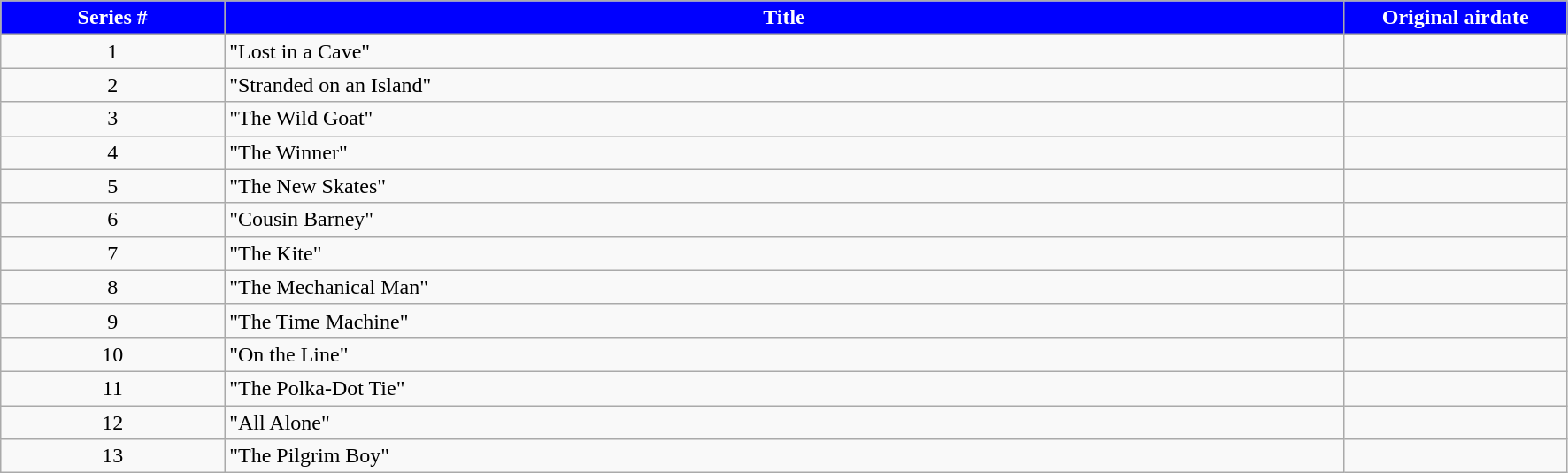<table class="wikitable plainrowheaders" style="text-align:center">
<tr>
<th scope="col"  style="width:10%; background:#0000FF; color:#fff; text-align:center;">Series #</th>
<th scope="col"  style="width:50%; background:#0000FF; color:#fff; text-align:center;">Title</th>
<th scope="col"  style="width:10%; background:#0000FF; color:#fff; text-align:center;">Original airdate</th>
</tr>
<tr>
<td scope="row">1</td>
<td style="text-align:left">"Lost in a Cave"</td>
<td></td>
</tr>
<tr>
<td scope="row">2</td>
<td style="text-align:left">"Stranded on an Island"</td>
<td></td>
</tr>
<tr>
<td scope="row">3</td>
<td style="text-align:left">"The Wild Goat"</td>
<td></td>
</tr>
<tr>
<td scope="row">4</td>
<td style="text-align:left">"The Winner"</td>
<td></td>
</tr>
<tr>
<td scope="row">5</td>
<td style="text-align:left">"The New Skates"</td>
<td></td>
</tr>
<tr>
<td scope="row">6</td>
<td style="text-align:left">"Cousin Barney"</td>
<td></td>
</tr>
<tr>
<td scope="row">7</td>
<td style="text-align:left">"The Kite"</td>
<td></td>
</tr>
<tr>
<td scope="row">8</td>
<td style="text-align:left">"The Mechanical Man"</td>
<td></td>
</tr>
<tr>
<td scope="row">9</td>
<td style="text-align:left">"The Time Machine"</td>
<td></td>
</tr>
<tr>
<td scope="row">10</td>
<td style="text-align:left">"On the Line"</td>
<td></td>
</tr>
<tr>
<td scope="row">11</td>
<td style="text-align:left">"The Polka-Dot Tie"</td>
<td></td>
</tr>
<tr>
<td scope="row">12</td>
<td style="text-align:left">"All Alone"</td>
<td></td>
</tr>
<tr>
<td scope="row">13</td>
<td style="text-align:left">"The Pilgrim Boy"</td>
<td></td>
</tr>
</table>
